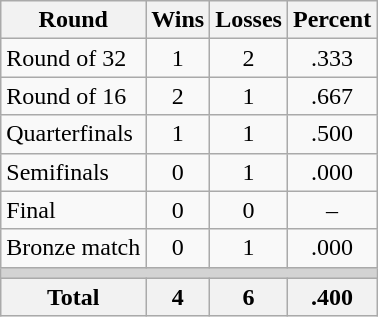<table class=wikitable>
<tr>
<th>Round</th>
<th>Wins</th>
<th>Losses</th>
<th>Percent</th>
</tr>
<tr align=center>
<td align=left>Round of 32</td>
<td>1</td>
<td>2</td>
<td>.333</td>
</tr>
<tr align=center>
<td align=left>Round of 16</td>
<td>2</td>
<td>1</td>
<td>.667</td>
</tr>
<tr align=center>
<td align=left>Quarterfinals</td>
<td>1</td>
<td>1</td>
<td>.500</td>
</tr>
<tr align=center>
<td align=left>Semifinals</td>
<td>0</td>
<td>1</td>
<td>.000</td>
</tr>
<tr align=center>
<td align=left>Final</td>
<td>0</td>
<td>0</td>
<td>–</td>
</tr>
<tr align=center>
<td align=left>Bronze match</td>
<td>0</td>
<td>1</td>
<td>.000</td>
</tr>
<tr>
<td colspan=4 bgcolor=lightgray></td>
</tr>
<tr>
<th>Total</th>
<th>4</th>
<th>6</th>
<th>.400</th>
</tr>
</table>
